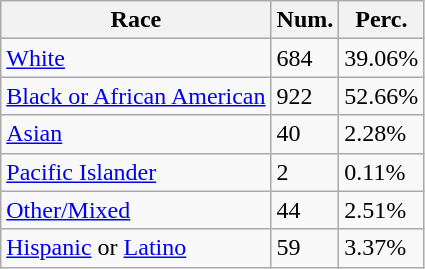<table class="wikitable">
<tr>
<th>Race</th>
<th>Num.</th>
<th>Perc.</th>
</tr>
<tr>
<td><a href='#'>White</a></td>
<td>684</td>
<td>39.06%</td>
</tr>
<tr>
<td><a href='#'>Black or African American</a></td>
<td>922</td>
<td>52.66%</td>
</tr>
<tr>
<td><a href='#'>Asian</a></td>
<td>40</td>
<td>2.28%</td>
</tr>
<tr>
<td><a href='#'>Pacific Islander</a></td>
<td>2</td>
<td>0.11%</td>
</tr>
<tr>
<td><a href='#'>Other/Mixed</a></td>
<td>44</td>
<td>2.51%</td>
</tr>
<tr>
<td><a href='#'>Hispanic</a> or <a href='#'>Latino</a></td>
<td>59</td>
<td>3.37%</td>
</tr>
</table>
